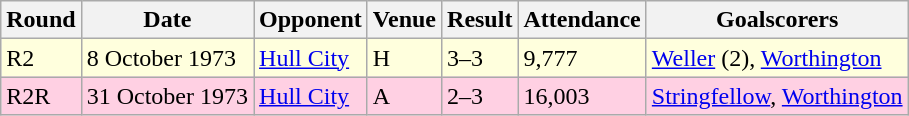<table class="wikitable">
<tr>
<th>Round</th>
<th>Date</th>
<th>Opponent</th>
<th>Venue</th>
<th>Result</th>
<th>Attendance</th>
<th>Goalscorers</th>
</tr>
<tr style="background-color: #ffffdd;">
<td>R2</td>
<td>8 October 1973</td>
<td><a href='#'>Hull City</a></td>
<td>H</td>
<td>3–3</td>
<td>9,777</td>
<td><a href='#'>Weller</a> (2), <a href='#'>Worthington</a></td>
</tr>
<tr style="background-color: #ffd0e3;">
<td>R2R</td>
<td>31 October 1973</td>
<td><a href='#'>Hull City</a></td>
<td>A</td>
<td>2–3</td>
<td>16,003</td>
<td><a href='#'>Stringfellow</a>, <a href='#'>Worthington</a></td>
</tr>
</table>
